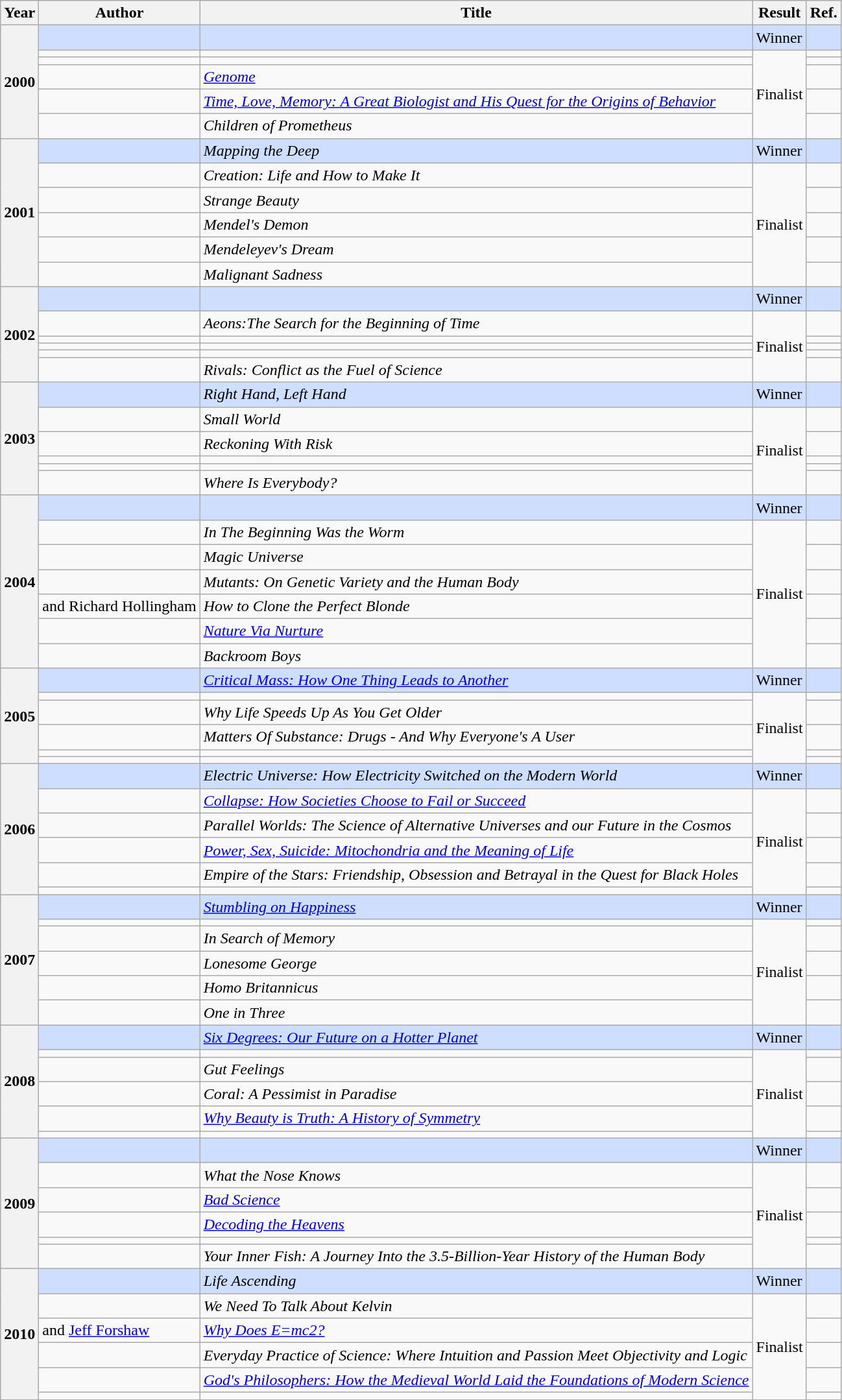<table class="wikitable sortable mw-collapsible">
<tr>
<th>Year</th>
<th>Author</th>
<th>Title</th>
<th>Result</th>
<th>Ref.</th>
</tr>
<tr style="background:#cddeff">
<th rowspan="6">2000</th>
<td></td>
<td><em></em></td>
<td>Winner</td>
<td></td>
</tr>
<tr>
<td></td>
<td><em></em></td>
<td rowspan="5">Finalist</td>
<td></td>
</tr>
<tr>
<td></td>
<td><em></em></td>
<td></td>
</tr>
<tr>
<td></td>
<td><em><a href='#'>Genome</a></em></td>
<td></td>
</tr>
<tr>
<td></td>
<td><em><a href='#'>Time, Love, Memory: A Great Biologist and His Quest for the Origins of Behavior</a></em></td>
<td></td>
</tr>
<tr>
<td></td>
<td><em>Children of Prometheus</em></td>
<td></td>
</tr>
<tr style="background:#cddeff">
<th rowspan="6">2001</th>
<td></td>
<td><em>Mapping the Deep</em></td>
<td>Winner</td>
<td></td>
</tr>
<tr>
<td></td>
<td><em>Creation: Life and How to Make It</em></td>
<td rowspan="5">Finalist</td>
<td></td>
</tr>
<tr>
<td></td>
<td><em>Strange Beauty</em></td>
<td></td>
</tr>
<tr>
<td></td>
<td><em>Mendel's Demon</em></td>
<td></td>
</tr>
<tr>
<td></td>
<td><em>Mendeleyev's Dream</em></td>
<td></td>
</tr>
<tr>
<td></td>
<td><em>Malignant Sadness</em></td>
<td></td>
</tr>
<tr style="background:#cddeff">
<th rowspan="6">2002</th>
<td></td>
<td><em></em></td>
<td>Winner</td>
<td></td>
</tr>
<tr>
<td></td>
<td><em>Aeons:The Search for the Beginning of Time</em></td>
<td rowspan="5">Finalist</td>
<td></td>
</tr>
<tr>
<td></td>
<td><em></em></td>
<td></td>
</tr>
<tr>
<td></td>
<td><em></em></td>
<td></td>
</tr>
<tr>
<td></td>
<td><em></em></td>
<td></td>
</tr>
<tr>
<td></td>
<td><em>Rivals: Conflict as the Fuel of Science</em></td>
<td></td>
</tr>
<tr style="background:#cddeff">
<th rowspan="6">2003</th>
<td></td>
<td><em>Right Hand, Left Hand</em></td>
<td>Winner</td>
<td></td>
</tr>
<tr>
<td></td>
<td><em>Small World</em></td>
<td rowspan="5">Finalist</td>
<td></td>
</tr>
<tr>
<td></td>
<td><em>Reckoning With Risk</em></td>
<td></td>
</tr>
<tr>
<td></td>
<td><em></em></td>
<td></td>
</tr>
<tr>
<td></td>
<td><em></em></td>
<td></td>
</tr>
<tr>
<td></td>
<td><em>Where Is Everybody?</em></td>
<td></td>
</tr>
<tr style="background:#cddeff">
<th rowspan="7">2004</th>
<td></td>
<td><em></em></td>
<td>Winner</td>
<td></td>
</tr>
<tr>
<td></td>
<td><em>In The Beginning Was the Worm</em></td>
<td rowspan="6">Finalist</td>
<td></td>
</tr>
<tr>
<td></td>
<td><em>Magic Universe</em></td>
<td></td>
</tr>
<tr>
<td></td>
<td><em>Mutants: On Genetic Variety and the Human Body</em></td>
<td></td>
</tr>
<tr>
<td>  and Richard Hollingham</td>
<td><em>How to Clone the Perfect Blonde</em></td>
<td></td>
</tr>
<tr>
<td></td>
<td><em><a href='#'>Nature Via Nurture</a></em></td>
<td></td>
</tr>
<tr>
<td></td>
<td><em>Backroom Boys</em></td>
<td></td>
</tr>
<tr style="background:#cddeff">
<th rowspan="6">2005</th>
<td></td>
<td><em><a href='#'>Critical Mass: How One Thing Leads to Another</a></em></td>
<td>Winner</td>
<td></td>
</tr>
<tr>
<td></td>
<td><em></em></td>
<td rowspan="5">Finalist</td>
<td></td>
</tr>
<tr>
<td></td>
<td><em>Why Life Speeds Up As You Get Older</em></td>
<td></td>
</tr>
<tr>
<td></td>
<td><em>Matters Of Substance: Drugs - And Why Everyone's A User</em></td>
<td></td>
</tr>
<tr>
<td></td>
<td><em></em></td>
<td></td>
</tr>
<tr>
<td></td>
<td><em></em></td>
<td></td>
</tr>
<tr style="background:#cddeff">
<th rowspan="6">2006</th>
<td></td>
<td><em>Electric Universe: How Electricity Switched on the Modern World</em></td>
<td>Winner</td>
<td></td>
</tr>
<tr>
<td></td>
<td><em><a href='#'>Collapse: How Societies Choose to Fail or Succeed</a></em></td>
<td rowspan="5">Finalist</td>
<td></td>
</tr>
<tr>
<td></td>
<td><em>Parallel Worlds: The Science of Alternative Universes and our Future in the Cosmos</em></td>
<td></td>
</tr>
<tr>
<td></td>
<td><em><a href='#'>Power, Sex, Suicide: Mitochondria and the Meaning of Life</a></em></td>
<td></td>
</tr>
<tr>
<td></td>
<td><em>Empire of the Stars: Friendship, Obsession and Betrayal in the Quest for Black Holes</em></td>
<td></td>
</tr>
<tr>
<td></td>
<td><em></em></td>
<td></td>
</tr>
<tr style="background:#cddeff">
<th rowspan="6">2007</th>
<td></td>
<td><em><a href='#'>Stumbling on Happiness</a></em></td>
<td>Winner</td>
<td></td>
</tr>
<tr>
<td></td>
<td><em></em></td>
<td rowspan="5">Finalist</td>
<td></td>
</tr>
<tr>
<td></td>
<td><em>In Search of Memory</em></td>
<td></td>
</tr>
<tr>
<td></td>
<td><em>Lonesome George</em></td>
<td></td>
</tr>
<tr>
<td></td>
<td><em>Homo Britannicus</em></td>
<td></td>
</tr>
<tr>
<td></td>
<td><em>One in Three</em></td>
<td></td>
</tr>
<tr style="background:#cddeff">
<th rowspan="6">2008</th>
<td></td>
<td><em><a href='#'>Six Degrees: Our Future on a Hotter Planet</a></em></td>
<td>Winner</td>
<td></td>
</tr>
<tr>
<td></td>
<td><em></em></td>
<td rowspan="5">Finalist</td>
<td></td>
</tr>
<tr>
<td></td>
<td><em>Gut Feelings</em></td>
<td></td>
</tr>
<tr>
<td></td>
<td><em>Coral: A Pessimist in Paradise</em></td>
<td></td>
</tr>
<tr>
<td></td>
<td><em><a href='#'>Why Beauty is Truth: A History of Symmetry</a></em></td>
<td></td>
</tr>
<tr>
<td></td>
<td><em></em></td>
<td></td>
</tr>
<tr style="background:#cddeff">
<th rowspan="6">2009</th>
<td></td>
<td><em></em></td>
<td>Winner</td>
<td></td>
</tr>
<tr>
<td></td>
<td><em>What the Nose Knows</em></td>
<td rowspan="5">Finalist</td>
<td></td>
</tr>
<tr>
<td></td>
<td><em><a href='#'>Bad Science</a></em></td>
<td></td>
</tr>
<tr>
<td></td>
<td><em><a href='#'>Decoding the Heavens</a></em></td>
<td></td>
</tr>
<tr>
<td></td>
<td><em></em></td>
<td></td>
</tr>
<tr>
<td></td>
<td><em>Your Inner Fish: A Journey Into the 3.5-Billion-Year History of the Human Body</em></td>
<td></td>
</tr>
<tr style="background:#cddeff">
<th rowspan="6">2010</th>
<td></td>
<td><em>Life Ascending</em></td>
<td>Winner</td>
<td></td>
</tr>
<tr>
<td></td>
<td><em>We Need To Talk About Kelvin</em></td>
<td rowspan="5">Finalist</td>
<td></td>
</tr>
<tr>
<td> and <a href='#'>Jeff Forshaw</a></td>
<td><em><a href='#'>Why Does E=mc2?</a></em></td>
<td></td>
</tr>
<tr>
<td></td>
<td><em>Everyday Practice of Science: Where Intuition and Passion Meet Objectivity and Logic</em></td>
<td></td>
</tr>
<tr>
<td></td>
<td><em><a href='#'>God's Philosophers: How the Medieval World Laid the Foundations of Modern Science</a></em></td>
<td></td>
</tr>
<tr>
<td></td>
<td><em></em></td>
<td></td>
</tr>
</table>
